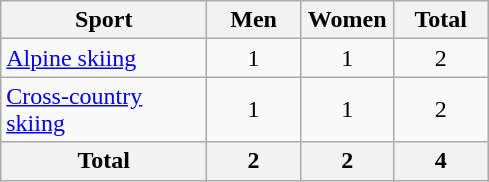<table class="wikitable sortable" style="text-align:center;">
<tr>
<th width=130>Sport</th>
<th width=55>Men</th>
<th width=55>Women</th>
<th width=55>Total</th>
</tr>
<tr>
<td align=left><a href='#'>Alpine skiing</a></td>
<td>1</td>
<td>1</td>
<td>2</td>
</tr>
<tr>
<td align=left><a href='#'>Cross-country skiing</a></td>
<td>1</td>
<td>1</td>
<td>2</td>
</tr>
<tr>
<th>Total</th>
<th>2</th>
<th>2</th>
<th>4</th>
</tr>
</table>
